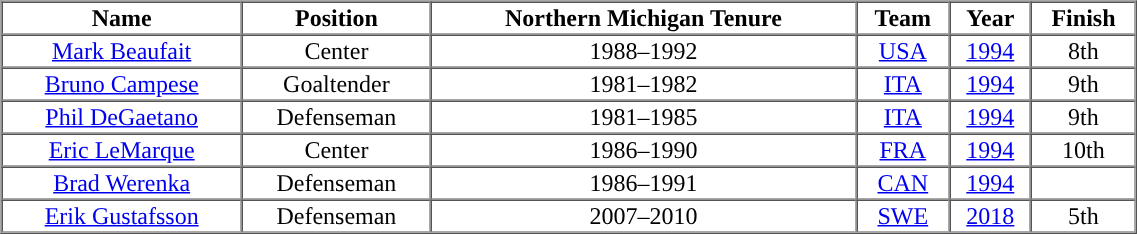<table cellpadding="1" border="1" cellspacing="0" width="60%">
<tr>
<th>Name</th>
<th>Position</th>
<th>Northern Michigan Tenure</th>
<th>Team</th>
<th>Year</th>
<th>Finish</th>
</tr>
<tr align="center">
<td><a href='#'>Mark Beaufait</a></td>
<td>Center</td>
<td>1988–1992</td>
<td> <a href='#'>USA</a></td>
<td><a href='#'>1994</a></td>
<td>8th</td>
</tr>
<tr align="center">
<td><a href='#'>Bruno Campese</a></td>
<td>Goaltender</td>
<td>1981–1982</td>
<td> <a href='#'>ITA</a></td>
<td><a href='#'>1994</a></td>
<td>9th</td>
</tr>
<tr align="center">
<td><a href='#'>Phil DeGaetano</a></td>
<td>Defenseman</td>
<td>1981–1985</td>
<td> <a href='#'>ITA</a></td>
<td><a href='#'>1994</a></td>
<td>9th</td>
</tr>
<tr align="center">
<td><a href='#'>Eric LeMarque</a></td>
<td>Center</td>
<td>1986–1990</td>
<td> <a href='#'>FRA</a></td>
<td><a href='#'>1994</a></td>
<td>10th</td>
</tr>
<tr align="center">
<td><a href='#'>Brad Werenka</a></td>
<td>Defenseman</td>
<td>1986–1991</td>
<td> <a href='#'>CAN</a></td>
<td><a href='#'>1994</a></td>
<td></td>
</tr>
<tr align="center">
<td><a href='#'>Erik Gustafsson</a></td>
<td>Defenseman</td>
<td>2007–2010</td>
<td> <a href='#'>SWE</a></td>
<td><a href='#'>2018</a></td>
<td>5th</td>
</tr>
<tr align="center">
</tr>
</table>
